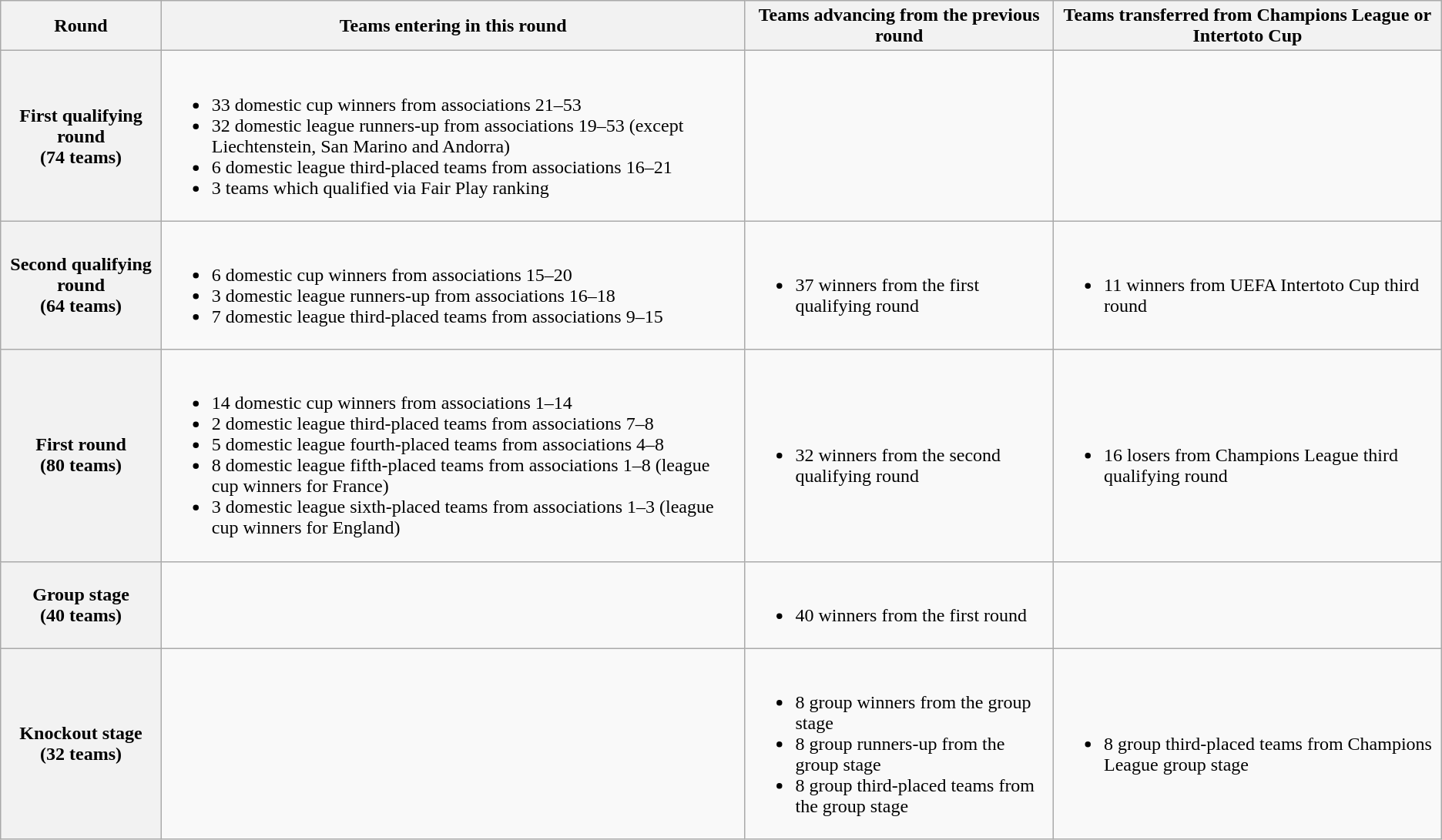<table class="wikitable">
<tr>
<th>Round</th>
<th>Teams entering in this round</th>
<th>Teams advancing from the previous round</th>
<th>Teams transferred from Champions League or Intertoto Cup</th>
</tr>
<tr>
<th>First qualifying round<br>(74 teams)</th>
<td><br><ul><li>33 domestic cup winners from associations 21–53</li><li>32 domestic league runners-up from associations 19–53 (except Liechtenstein, San Marino and Andorra)</li><li>6 domestic league third-placed teams from associations 16–21</li><li>3 teams which qualified via Fair Play ranking</li></ul></td>
<td></td>
<td></td>
</tr>
<tr>
<th>Second qualifying round<br>(64 teams)</th>
<td><br><ul><li>6 domestic cup winners from associations 15–20</li><li>3 domestic league runners-up from associations 16–18</li><li>7 domestic league third-placed teams from associations 9–15</li></ul></td>
<td><br><ul><li>37 winners from the first qualifying round</li></ul></td>
<td><br><ul><li>11 winners from UEFA Intertoto Cup third round</li></ul></td>
</tr>
<tr>
<th>First round<br>(80 teams)</th>
<td><br><ul><li>14 domestic cup winners from associations 1–14</li><li>2 domestic league third-placed teams from associations 7–8</li><li>5 domestic league fourth-placed teams from associations 4–8</li><li>8 domestic league fifth-placed teams from associations 1–8 (league cup winners for France)</li><li>3 domestic league sixth-placed teams from associations 1–3 (league cup winners for England)</li></ul></td>
<td><br><ul><li>32 winners from the second qualifying round</li></ul></td>
<td><br><ul><li>16 losers from Champions League third qualifying round</li></ul></td>
</tr>
<tr>
<th>Group stage<br>(40 teams)</th>
<td></td>
<td><br><ul><li>40 winners from the first round</li></ul></td>
<td></td>
</tr>
<tr>
<th>Knockout stage<br>(32 teams)</th>
<td></td>
<td><br><ul><li>8 group winners from the group stage</li><li>8 group runners-up from the group stage</li><li>8 group third-placed teams from the group stage</li></ul></td>
<td><br><ul><li>8 group third-placed teams from Champions League group stage</li></ul></td>
</tr>
</table>
